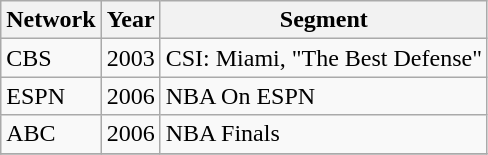<table class="wikitable sortable">
<tr>
<th>Network</th>
<th>Year</th>
<th>Segment</th>
</tr>
<tr>
<td>CBS</td>
<td>2003</td>
<td>CSI: Miami, "The Best Defense"</td>
</tr>
<tr>
<td>ESPN</td>
<td>2006</td>
<td>NBA On ESPN</td>
</tr>
<tr>
<td>ABC</td>
<td>2006</td>
<td>NBA Finals</td>
</tr>
<tr>
</tr>
</table>
